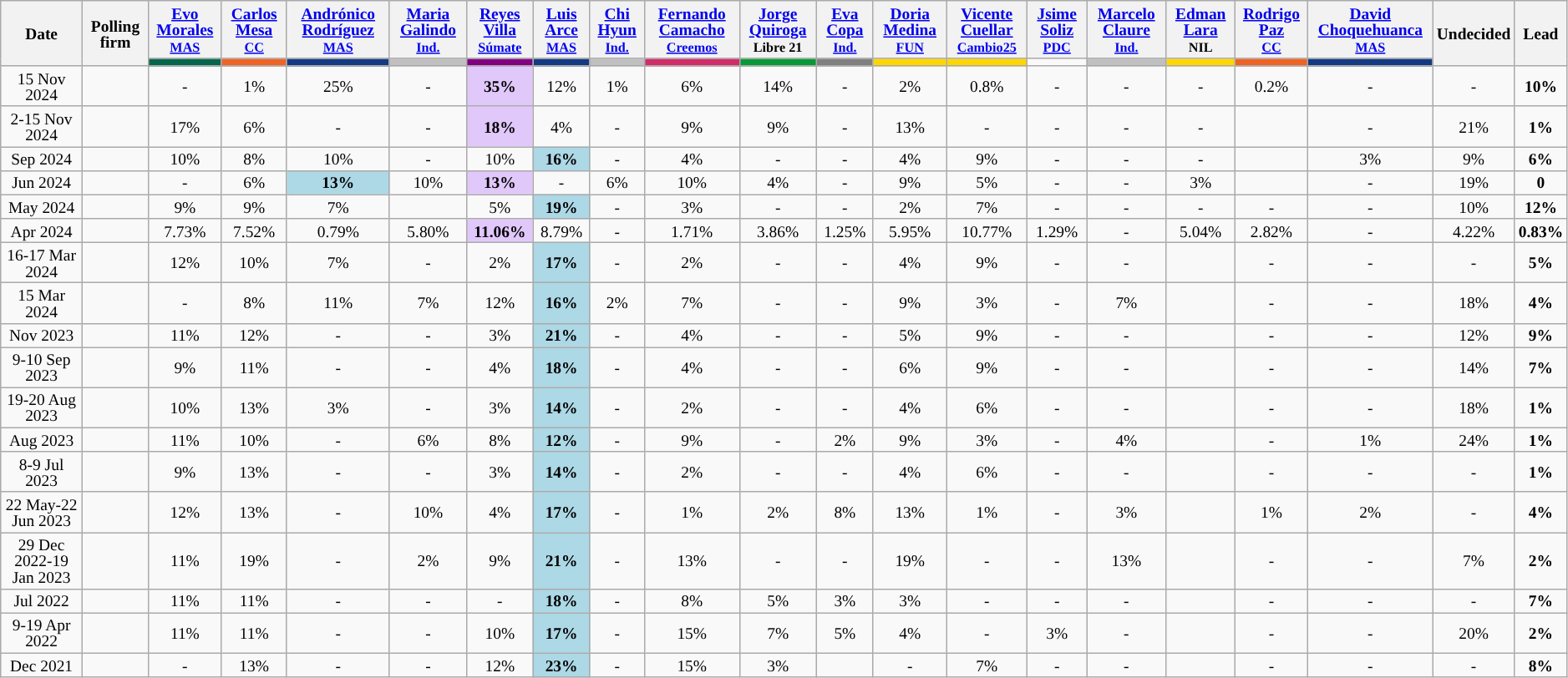<table class="wikitable" style="text-align:center; font-size:81%; line-height:13px;">
<tr>
<th rowspan="2">Date</th>
<th rowspan="2">Polling firm</th>
<th><a href='#'>Evo Morales</a><br><small><a href='#'>MAS</a></small></th>
<th><a href='#'>Carlos Mesa</a><br><small><a href='#'>CC</a></small></th>
<th><a href='#'>Andrónico Rodríguez</a><br><small><a href='#'>MAS</a></small></th>
<th><a href='#'>Maria Galindo</a><br><small><a href='#'>Ind.</a></small></th>
<th><a href='#'>Reyes Villa</a><br><small><a href='#'>Súmate</a></small></th>
<th><a href='#'>Luis Arce</a><br><small><a href='#'>MAS</a></small></th>
<th><a href='#'>Chi Hyun</a><br><small><a href='#'>Ind.</a></small></th>
<th><a href='#'>Fernando Camacho</a><br><small><a href='#'>Creemos</a></small></th>
<th><a href='#'>Jorge Quiroga</a><br><small>Libre 21</small></th>
<th><a href='#'>Eva Copa</a> <br><small><a href='#'>Ind.</a></small></th>
<th><a href='#'>Doria Medina</a><br><small><a href='#'>FUN</a></small></th>
<th><a href='#'>Vicente Cuellar</a><br><small><a href='#'>Cambio25</a></small></th>
<th><a href='#'>Jsime Soliz</a><br><small><a href='#'>PDC</a></small></th>
<th><a href='#'>Marcelo Claure</a><br><small><a href='#'>Ind.</a></small></th>
<th><a href='#'>Edman Lara</a><br><small>NIL</small></th>
<th><a href='#'>Rodrigo Paz</a><br><small><a href='#'>CC</a></small></th>
<th><a href='#'>David Choquehuanca</a><br><small><a href='#'>MAS</a></small></th>
<th rowspan="2">Undecided</th>
<th rowspan="2">Lead</th>
</tr>
<tr>
<td bgcolor="#06664c"></td>
<td bgcolor="#ef6424"></td>
<td bgcolor="#143a82"></td>
<td bgcolor="silver"></td>
<td bgcolor="purple"></td>
<td bgcolor="#143a82"></td>
<td bgcolor="silver"></td>
<td bgcolor="#D02D69"></td>
<td bgcolor="#099837"></td>
<td bgcolor="#808080"></td>
<td bgcolor="#fdd601"></td>
<td bgcolor="#fdd601"></td>
<td></td>
<td bgcolor=silver></td>
<td bgcolor=gold></td>
<td bgcolor="#ef6424"></td>
<td bgcolor="#143a82"></td>
</tr>
<tr>
<td>15 Nov 2024</td>
<td></td>
<td>-</td>
<td>1%</td>
<td>25%</td>
<td>-</td>
<td style="background:#E1C8FA"><strong>35%</strong></td>
<td>12%</td>
<td>1%</td>
<td>6%</td>
<td>14%</td>
<td>-</td>
<td>2%</td>
<td>0.8%</td>
<td>-</td>
<td>-</td>
<td>-</td>
<td>0.2%</td>
<td>-</td>
<td>-</td>
<td><strong>10%</strong></td>
</tr>
<tr>
<td>2-15 Nov 2024</td>
<td></td>
<td>17%</td>
<td>6%</td>
<td>-</td>
<td>-</td>
<td style="background:#E1C8FA"><strong>18%</strong></td>
<td>4%</td>
<td>-</td>
<td>9%</td>
<td>9%</td>
<td>-</td>
<td>13%</td>
<td>-</td>
<td>-</td>
<td>-</td>
<td>-</td>
<td></td>
<td>-</td>
<td>21%</td>
<td><strong>1%</strong></td>
</tr>
<tr>
<td>Sep 2024</td>
<td></td>
<td>10%</td>
<td>8%</td>
<td>10%</td>
<td>-</td>
<td>10%</td>
<td style="background:#ADD8E6"><strong>16%</strong></td>
<td>-</td>
<td>4%</td>
<td>-</td>
<td>-</td>
<td>4%</td>
<td>9%</td>
<td>-</td>
<td>-</td>
<td>-</td>
<td></td>
<td>3%</td>
<td>9%</td>
<td><strong>6%</strong></td>
</tr>
<tr>
<td>Jun 2024</td>
<td></td>
<td>-</td>
<td>6%</td>
<td style="background:#ADD8E6"><strong>13%</strong></td>
<td>10%</td>
<td style="background:#E1C8FA"><strong>13%</strong></td>
<td>-</td>
<td>6%</td>
<td>10%</td>
<td>4%</td>
<td>-</td>
<td>9%</td>
<td>5%</td>
<td>-</td>
<td>-</td>
<td>3%</td>
<td></td>
<td>-</td>
<td>19%</td>
<td><strong>0</strong></td>
</tr>
<tr>
<td>May 2024</td>
<td></td>
<td>9%</td>
<td>9%</td>
<td>7%</td>
<td></td>
<td>5%</td>
<td style="background:#ADD8E6"><strong>19%</strong></td>
<td>-</td>
<td>3%</td>
<td>-</td>
<td>-</td>
<td>2%</td>
<td>7%</td>
<td>-</td>
<td>-</td>
<td>-</td>
<td>-</td>
<td>-</td>
<td>10%</td>
<td><strong>12%</strong></td>
</tr>
<tr>
<td>Apr 2024</td>
<td></td>
<td>7.73%</td>
<td>7.52%</td>
<td>0.79%</td>
<td>5.80%</td>
<td style="background:#E1C8FA"><strong>11.06%</strong></td>
<td>8.79%</td>
<td>-</td>
<td>1.71%</td>
<td>3.86%</td>
<td>1.25%</td>
<td>5.95%</td>
<td>10.77%</td>
<td>1.29%</td>
<td>-</td>
<td>5.04%</td>
<td>2.82%</td>
<td>-</td>
<td>4.22%</td>
<td><strong>0.83%</strong></td>
</tr>
<tr>
<td>16-17 Mar 2024</td>
<td></td>
<td>12%</td>
<td>10%</td>
<td>7%</td>
<td>-</td>
<td>2%</td>
<td style="background:#ADD8E6"><strong>17%</strong></td>
<td>-</td>
<td>2%</td>
<td>-</td>
<td>-</td>
<td>4%</td>
<td>9%</td>
<td>-</td>
<td>-</td>
<td></td>
<td>-</td>
<td>-</td>
<td>-</td>
<td><strong>5%</strong></td>
</tr>
<tr>
<td>15 Mar 2024</td>
<td></td>
<td>-</td>
<td>8%</td>
<td>11%</td>
<td>7%</td>
<td>12%</td>
<td style="background:#ADD8E6"><strong>16%</strong></td>
<td>2%</td>
<td>7%</td>
<td>-</td>
<td>-</td>
<td>9%</td>
<td>3%</td>
<td>-</td>
<td>7%</td>
<td></td>
<td>-</td>
<td>-</td>
<td>18%</td>
<td><strong>4%</strong></td>
</tr>
<tr>
<td>Nov 2023</td>
<td></td>
<td>11%</td>
<td>12%</td>
<td>-</td>
<td>-</td>
<td>3%</td>
<td style="background:#ADD8E6"><strong>21%</strong></td>
<td>-</td>
<td>4%</td>
<td>-</td>
<td>-</td>
<td>5%</td>
<td>9%</td>
<td>-</td>
<td>-</td>
<td></td>
<td>-</td>
<td>-</td>
<td>12%</td>
<td><strong>9%</strong></td>
</tr>
<tr>
<td>9-10 Sep 2023</td>
<td></td>
<td>9%</td>
<td>11%</td>
<td>-</td>
<td>-</td>
<td>4%</td>
<td style="background:#ADD8E6"><strong>18%</strong></td>
<td>-</td>
<td>4%</td>
<td>-</td>
<td>-</td>
<td>6%</td>
<td>9%</td>
<td>-</td>
<td>-</td>
<td></td>
<td>-</td>
<td>-</td>
<td>14%</td>
<td><strong>7%</strong></td>
</tr>
<tr>
<td>19-20 Aug 2023</td>
<td></td>
<td>10%</td>
<td>13%</td>
<td>3%</td>
<td>-</td>
<td>3%</td>
<td style="background:#ADD8E6"><strong>14%</strong></td>
<td>-</td>
<td>2%</td>
<td>-</td>
<td>-</td>
<td>4%</td>
<td>6%</td>
<td>-</td>
<td>-</td>
<td></td>
<td>-</td>
<td>-</td>
<td>18%</td>
<td><strong>1%</strong></td>
</tr>
<tr>
<td>Aug 2023</td>
<td></td>
<td>11%</td>
<td>10%</td>
<td>-</td>
<td>6%</td>
<td>8%</td>
<td style="background:#ADD8E6"><strong>12%</strong></td>
<td>-</td>
<td>9%</td>
<td>-</td>
<td>2%</td>
<td>9%</td>
<td>3%</td>
<td>-</td>
<td>4%</td>
<td></td>
<td>-</td>
<td>1%</td>
<td>24%</td>
<td><strong>1%</strong></td>
</tr>
<tr>
<td>8-9 Jul 2023</td>
<td></td>
<td>9%</td>
<td>13%</td>
<td>-</td>
<td>-</td>
<td>3%</td>
<td style="background:#ADD8E6"><strong>14%</strong></td>
<td>-</td>
<td>2%</td>
<td>-</td>
<td>-</td>
<td>4%</td>
<td>6%</td>
<td>-</td>
<td>-</td>
<td></td>
<td>-</td>
<td>-</td>
<td>-</td>
<td><strong>1%</strong></td>
</tr>
<tr>
<td>22 May-22 Jun 2023</td>
<td></td>
<td>12%</td>
<td>13%</td>
<td>-</td>
<td>10%</td>
<td>4%</td>
<td style="background:#ADD8E6"><strong>17%</strong></td>
<td>-</td>
<td>1%</td>
<td>2%</td>
<td>8%</td>
<td>13%</td>
<td>1%</td>
<td>-</td>
<td>3%</td>
<td></td>
<td>1%</td>
<td>2%</td>
<td>-</td>
<td><strong>4%</strong></td>
</tr>
<tr>
<td>29 Dec 2022-19 Jan 2023</td>
<td></td>
<td>11%</td>
<td>19%</td>
<td>-</td>
<td>2%</td>
<td>9%</td>
<td style="background:#ADD8E6"><strong>21%</strong></td>
<td>-</td>
<td>13%</td>
<td>-</td>
<td>-</td>
<td>19%</td>
<td>-</td>
<td>-</td>
<td>13%</td>
<td></td>
<td>-</td>
<td>-</td>
<td>7%</td>
<td><strong>2%</strong></td>
</tr>
<tr>
<td>Jul 2022</td>
<td></td>
<td>11%</td>
<td>11%</td>
<td>-</td>
<td>-</td>
<td>-</td>
<td style="background:#ADD8E6"><strong>18%</strong></td>
<td>-</td>
<td>8%</td>
<td>5%</td>
<td>3%</td>
<td>3%</td>
<td>-</td>
<td>-</td>
<td>-</td>
<td></td>
<td>-</td>
<td>-</td>
<td>-</td>
<td><strong>7%</strong></td>
</tr>
<tr>
<td>9-19 Apr 2022</td>
<td></td>
<td>11%</td>
<td>11%</td>
<td>-</td>
<td>-</td>
<td>10%</td>
<td style="background:#ADD8E6"><strong>17%</strong></td>
<td>-</td>
<td>15%</td>
<td>7%</td>
<td>5%</td>
<td>4%</td>
<td>-</td>
<td>3%</td>
<td>-</td>
<td></td>
<td>-</td>
<td>-</td>
<td>20%</td>
<td><strong>2%</strong></td>
</tr>
<tr>
<td>Dec 2021</td>
<td></td>
<td>-</td>
<td>13%</td>
<td>-</td>
<td>-</td>
<td>12%</td>
<td style="background:#ADD8E6"><strong>23%</strong></td>
<td>-</td>
<td>15%</td>
<td>3%</td>
<td></td>
<td>-</td>
<td>7%</td>
<td>-</td>
<td>-</td>
<td></td>
<td>-</td>
<td>-</td>
<td>-</td>
<td><strong>8%</strong></td>
</tr>
</table>
